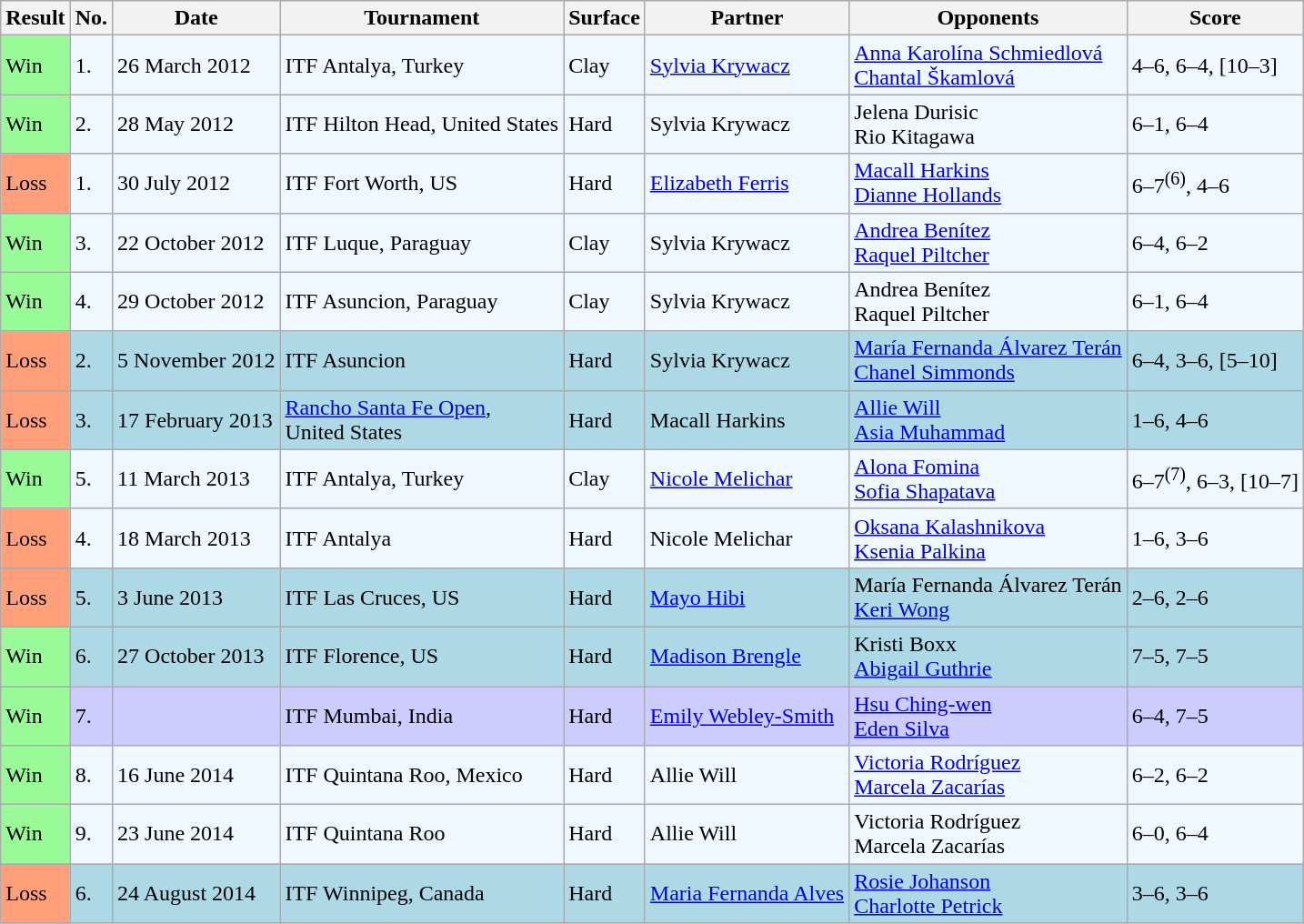<table class="sortable wikitable">
<tr>
<th>Result</th>
<th>No.</th>
<th>Date</th>
<th>Tournament</th>
<th>Surface</th>
<th>Partner</th>
<th>Opponents</th>
<th class="unsortable">Score</th>
</tr>
<tr style="background:#f0f8ff;">
<td style="background:#98fb98;">Win</td>
<td>1.</td>
<td>26 March 2012</td>
<td>ITF Antalya, Turkey</td>
<td>Clay</td>
<td> <a href='#'>Sylvia Krywacz</a></td>
<td> <a href='#'>Anna Karolína Schmiedlová</a> <br>  <a href='#'>Chantal Škamlová</a></td>
<td>4–6, 6–4, [10–3]</td>
</tr>
<tr style="background:#f0f8ff;">
<td style="background:#98fb98;">Win</td>
<td>2.</td>
<td>28 May 2012</td>
<td>ITF Hilton Head, United States</td>
<td>Hard</td>
<td> Sylvia Krywacz</td>
<td> Jelena Durisic <br>  Rio Kitagawa</td>
<td>6–1, 6–4</td>
</tr>
<tr style="background:#f0f8ff;">
<td style="background:#ffa07a;">Loss</td>
<td>1.</td>
<td>30 July 2012</td>
<td>ITF Fort Worth, US</td>
<td>Hard</td>
<td> <a href='#'>Elizabeth Ferris</a></td>
<td> <a href='#'>Macall Harkins</a> <br>  <a href='#'>Dianne Hollands</a></td>
<td>6–7<sup>(6)</sup>, 4–6</td>
</tr>
<tr style="background:#f0f8ff;">
<td style="background:#98fb98;">Win</td>
<td>3.</td>
<td>22 October 2012</td>
<td>ITF Luque, Paraguay</td>
<td>Clay</td>
<td> Sylvia Krywacz</td>
<td> <a href='#'>Andrea Benítez</a> <br>  <a href='#'>Raquel Piltcher</a></td>
<td>6–4, 6–2</td>
</tr>
<tr style="background:#f0f8ff;">
<td style="background:#98fb98;">Win</td>
<td>4.</td>
<td>29 October 2012</td>
<td>ITF Asuncion, Paraguay</td>
<td>Clay</td>
<td> Sylvia Krywacz</td>
<td> Andrea Benítez <br>  Raquel Piltcher</td>
<td>6–1, 6–4</td>
</tr>
<tr style="background:lightblue;">
<td style="background:#ffa07a;">Loss</td>
<td>2.</td>
<td>5 November 2012</td>
<td>ITF Asuncion</td>
<td>Hard</td>
<td> Sylvia Krywacz</td>
<td> <a href='#'>María Fernanda Álvarez Terán</a> <br>  <a href='#'>Chanel Simmonds</a></td>
<td>6–4, 3–6, [5–10]</td>
</tr>
<tr style="background:lightblue;">
<td style="background:#ffa07a;">Loss</td>
<td>3.</td>
<td>17 February 2013</td>
<td><a href='#'>Rancho Santa Fe Open</a>, <br>United States</td>
<td>Hard</td>
<td> Macall Harkins</td>
<td> <a href='#'>Allie Will</a> <br>  <a href='#'>Asia Muhammad</a></td>
<td>1–6, 4–6</td>
</tr>
<tr style="background:#f0f8ff;">
<td style="background:#98fb98;">Win</td>
<td>5.</td>
<td>11 March 2013</td>
<td>ITF Antalya, Turkey</td>
<td>Clay</td>
<td> <a href='#'>Nicole Melichar</a></td>
<td> <a href='#'>Alona Fomina</a> <br>  <a href='#'>Sofia Shapatava</a></td>
<td>6–7<sup>(7)</sup>, 6–3, [10–7]</td>
</tr>
<tr style="background:#f0f8ff;">
<td style="background:#ffa07a;">Loss</td>
<td>4.</td>
<td>18 March 2013</td>
<td>ITF Antalya</td>
<td>Hard</td>
<td> Nicole Melichar</td>
<td> <a href='#'>Oksana Kalashnikova</a> <br>  <a href='#'>Ksenia Palkina</a></td>
<td>1–6, 3–6</td>
</tr>
<tr style="background:lightblue;">
<td style="background:#ffa07a;">Loss</td>
<td>5.</td>
<td>3 June 2013</td>
<td>ITF Las Cruces, US</td>
<td>Hard</td>
<td> <a href='#'>Mayo Hibi</a></td>
<td> María Fernanda Álvarez Terán <br>  <a href='#'>Keri Wong</a></td>
<td>2–6, 2–6</td>
</tr>
<tr style="background:lightblue;">
<td style="background:#98fb98;">Win</td>
<td>6.</td>
<td>27 October 2013</td>
<td>ITF Florence, US</td>
<td>Hard</td>
<td> <a href='#'>Madison Brengle</a></td>
<td> Kristi Boxx <br>  <a href='#'>Abigail Guthrie</a></td>
<td>7–5, 7–5</td>
</tr>
<tr style="background:#ccf;">
<td style="background:#98fb98;">Win</td>
<td>7.</td>
<td></td>
<td>ITF Mumbai, India</td>
<td>Hard</td>
<td> <a href='#'>Emily Webley-Smith</a></td>
<td> <a href='#'>Hsu Ching-wen</a> <br>  <a href='#'>Eden Silva</a></td>
<td>6–4, 7–5</td>
</tr>
<tr style="background:#f0f8ff;">
<td style="background:#98fb98;">Win</td>
<td>8.</td>
<td>16 June 2014</td>
<td>ITF Quintana Roo, Mexico</td>
<td>Hard</td>
<td> Allie Will</td>
<td> <a href='#'>Victoria Rodríguez</a> <br>  <a href='#'>Marcela Zacarías</a></td>
<td>6–2, 6–2</td>
</tr>
<tr style="background:#f0f8ff;">
<td style="background:#98fb98;">Win</td>
<td>9.</td>
<td>23 June 2014</td>
<td>ITF Quintana Roo</td>
<td>Hard</td>
<td> Allie Will</td>
<td> Victoria Rodríguez <br>  Marcela Zacarías</td>
<td>6–0, 6–4</td>
</tr>
<tr style="background:lightblue;">
<td style="background:#ffa07a;">Loss</td>
<td>6.</td>
<td>24 August 2014</td>
<td>ITF Winnipeg, Canada</td>
<td>Hard</td>
<td> <a href='#'>Maria Fernanda Alves</a></td>
<td> <a href='#'>Rosie Johanson</a> <br>  <a href='#'>Charlotte Petrick</a></td>
<td>3–6, 3–6</td>
</tr>
</table>
